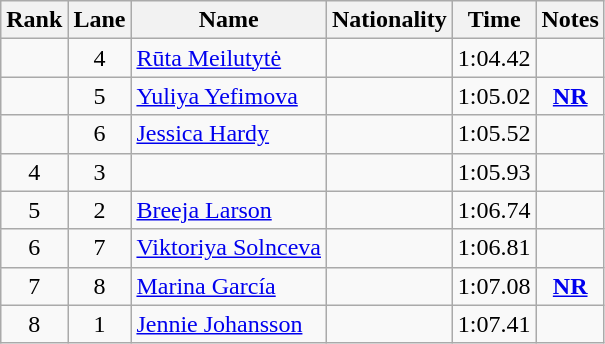<table class="wikitable sortable" style="text-align:center">
<tr>
<th>Rank</th>
<th>Lane</th>
<th>Name</th>
<th>Nationality</th>
<th>Time</th>
<th>Notes</th>
</tr>
<tr>
<td></td>
<td>4</td>
<td align=left><a href='#'>Rūta Meilutytė</a></td>
<td align=left></td>
<td>1:04.42</td>
<td></td>
</tr>
<tr>
<td></td>
<td>5</td>
<td align=left><a href='#'>Yuliya Yefimova</a></td>
<td align=left></td>
<td>1:05.02</td>
<td><strong><a href='#'>NR</a></strong></td>
</tr>
<tr>
<td></td>
<td>6</td>
<td align=left><a href='#'>Jessica Hardy</a></td>
<td align=left></td>
<td>1:05.52</td>
<td></td>
</tr>
<tr>
<td>4</td>
<td>3</td>
<td align=left></td>
<td align=left></td>
<td>1:05.93</td>
<td></td>
</tr>
<tr>
<td>5</td>
<td>2</td>
<td align=left><a href='#'>Breeja Larson</a></td>
<td align=left></td>
<td>1:06.74</td>
<td></td>
</tr>
<tr>
<td>6</td>
<td>7</td>
<td align=left><a href='#'>Viktoriya Solnceva</a></td>
<td align=left></td>
<td>1:06.81</td>
<td></td>
</tr>
<tr>
<td>7</td>
<td>8</td>
<td align=left><a href='#'>Marina García</a></td>
<td align=left></td>
<td>1:07.08</td>
<td><strong><a href='#'>NR</a></strong></td>
</tr>
<tr>
<td>8</td>
<td>1</td>
<td align=left><a href='#'>Jennie Johansson</a></td>
<td align=left></td>
<td>1:07.41</td>
<td></td>
</tr>
</table>
